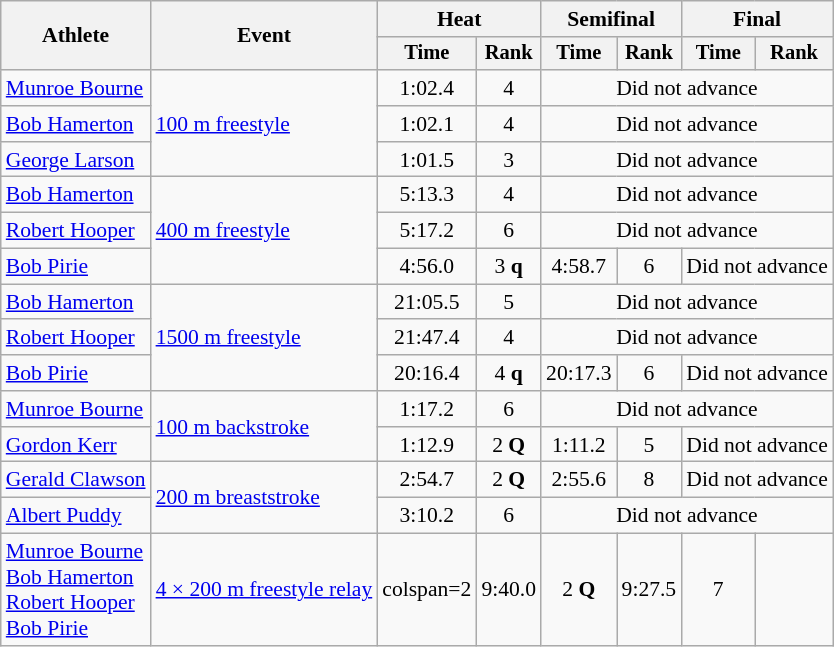<table class=wikitable style="font-size:90%;">
<tr>
<th rowspan=2>Athlete</th>
<th rowspan=2>Event</th>
<th colspan=2>Heat</th>
<th colspan=2>Semifinal</th>
<th colspan=2>Final</th>
</tr>
<tr style="font-size:95%">
<th>Time</th>
<th>Rank</th>
<th>Time</th>
<th>Rank</th>
<th>Time</th>
<th>Rank</th>
</tr>
<tr align=center>
<td align=left><a href='#'>Munroe Bourne</a></td>
<td rowspan=3 align=left><a href='#'>100 m freestyle</a></td>
<td>1:02.4</td>
<td>4</td>
<td colspan=4>Did not advance</td>
</tr>
<tr align=center>
<td align=left><a href='#'>Bob Hamerton</a></td>
<td>1:02.1</td>
<td>4</td>
<td colspan=4>Did not advance</td>
</tr>
<tr align=center>
<td align=left><a href='#'>George Larson</a></td>
<td>1:01.5</td>
<td>3</td>
<td colspan=4>Did not advance</td>
</tr>
<tr align=center>
<td align=left><a href='#'>Bob Hamerton</a></td>
<td rowspan=3 align=left><a href='#'>400 m freestyle</a></td>
<td>5:13.3</td>
<td>4</td>
<td colspan=4>Did not advance</td>
</tr>
<tr align=center>
<td align=left><a href='#'>Robert Hooper</a></td>
<td>5:17.2</td>
<td>6</td>
<td colspan=4>Did not advance</td>
</tr>
<tr align=center>
<td align=left><a href='#'>Bob Pirie</a></td>
<td>4:56.0</td>
<td>3 <strong>q</strong></td>
<td>4:58.7</td>
<td>6</td>
<td colspan=2>Did not advance</td>
</tr>
<tr align=center>
<td align=left><a href='#'>Bob Hamerton</a></td>
<td rowspan=3 align=left><a href='#'>1500 m freestyle</a></td>
<td>21:05.5</td>
<td>5</td>
<td colspan=4>Did not advance</td>
</tr>
<tr align=center>
<td align=left><a href='#'>Robert Hooper</a></td>
<td>21:47.4</td>
<td>4</td>
<td colspan=4>Did not advance</td>
</tr>
<tr align=center>
<td align=left><a href='#'>Bob Pirie</a></td>
<td>20:16.4</td>
<td>4 <strong>q</strong></td>
<td>20:17.3</td>
<td>6</td>
<td colspan=2>Did not advance</td>
</tr>
<tr align=center>
<td align=left><a href='#'>Munroe Bourne</a></td>
<td rowspan=2 align=left><a href='#'>100 m backstroke</a></td>
<td>1:17.2</td>
<td>6</td>
<td colspan=4>Did not advance</td>
</tr>
<tr align=center>
<td align=left><a href='#'>Gordon Kerr</a></td>
<td>1:12.9</td>
<td>2 <strong>Q</strong></td>
<td>1:11.2</td>
<td>5</td>
<td colspan=2>Did not advance</td>
</tr>
<tr align=center>
<td align=left><a href='#'>Gerald Clawson</a></td>
<td rowspan=2 align=left><a href='#'>200 m breaststroke</a></td>
<td>2:54.7</td>
<td>2 <strong>Q</strong></td>
<td>2:55.6</td>
<td>8</td>
<td colspan=2>Did not advance</td>
</tr>
<tr align=center>
<td align=left><a href='#'>Albert Puddy</a></td>
<td>3:10.2</td>
<td>6</td>
<td colspan=4>Did not advance</td>
</tr>
<tr align=center>
<td align=left><a href='#'>Munroe Bourne</a><br><a href='#'>Bob Hamerton</a><br><a href='#'>Robert Hooper</a><br><a href='#'>Bob Pirie</a></td>
<td rowspan=2 align=left><a href='#'>4 × 200 m freestyle relay</a></td>
<td>colspan=2 </td>
<td>9:40.0</td>
<td>2 <strong>Q</strong></td>
<td>9:27.5</td>
<td>7</td>
</tr>
</table>
